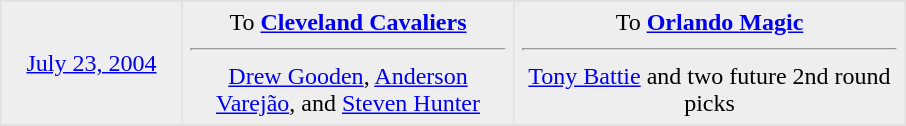<table border=1 style="border-collapse:collapse; text-align: center" bordercolor="#DFDFDF"  cellpadding="5">
<tr>
</tr>
<tr bgcolor="eeeeee">
<td style="width:110px"><a href='#'>July 23, 2004</a></td>
<td style="width:210px" valign="top">To <strong><a href='#'>Cleveland Cavaliers</a></strong> <hr><a href='#'>Drew Gooden</a>, <a href='#'>Anderson Varejão</a>, and <a href='#'>Steven Hunter</a></td>
<td style="width:250px" valign="top">To <strong><a href='#'>Orlando Magic</a></strong> <hr><a href='#'>Tony Battie</a> and two future 2nd round picks</td>
</tr>
<tr>
</tr>
</table>
